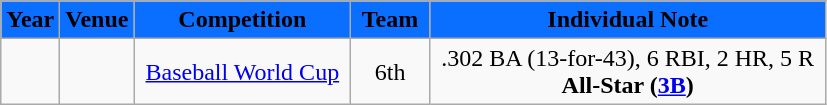<table class="wikitable">
<tr>
<th style="background:#0A6EFF"><span>Year</span></th>
<th style="background:#0A6EFF"><span>Venue</span></th>
<th style="background:#0A6EFF"><span>Competition</span></th>
<th style="background:#0A6EFF"><span> Team </span></th>
<th style="background:#0A6EFF"><span> Individual Note </span></th>
</tr>
<tr>
<td style="text-align:center">  </td>
<td>  </td>
<td> <a href='#'>Baseball World Cup</a> </td>
<td style="text-align:center">6th</td>
<td style="text-align:center"> .302 BA (13-for-43), 6 RBI, 2 HR, 5 R <br><strong>All-Star (<a href='#'>3B</a>)</strong></td>
</tr>
</table>
